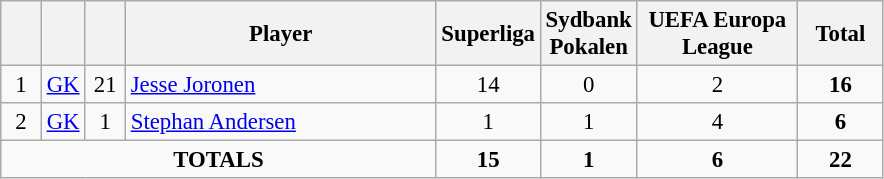<table class="wikitable sortable" style="font-size: 95%; text-align: center;">
<tr>
<th width=20></th>
<th width=20></th>
<th width=20></th>
<th width=200>Player</th>
<th width=50>Superliga</th>
<th width=50>Sydbank Pokalen</th>
<th width=100>UEFA Europa League</th>
<th width=50>Total</th>
</tr>
<tr>
<td rowspan=1>1</td>
<td><a href='#'>GK</a></td>
<td>21</td>
<td align=left> <a href='#'>Jesse Joronen</a></td>
<td>14</td>
<td>0</td>
<td>2</td>
<td><strong>16</strong></td>
</tr>
<tr>
<td rowspan=1>2</td>
<td><a href='#'>GK</a></td>
<td>1</td>
<td align=left> <a href='#'>Stephan Andersen</a></td>
<td>1</td>
<td>1</td>
<td>4</td>
<td><strong>6</strong></td>
</tr>
<tr>
<td colspan="4"><strong>TOTALS</strong></td>
<td><strong>15</strong></td>
<td><strong>1</strong></td>
<td><strong>6</strong></td>
<td><strong>22</strong></td>
</tr>
</table>
